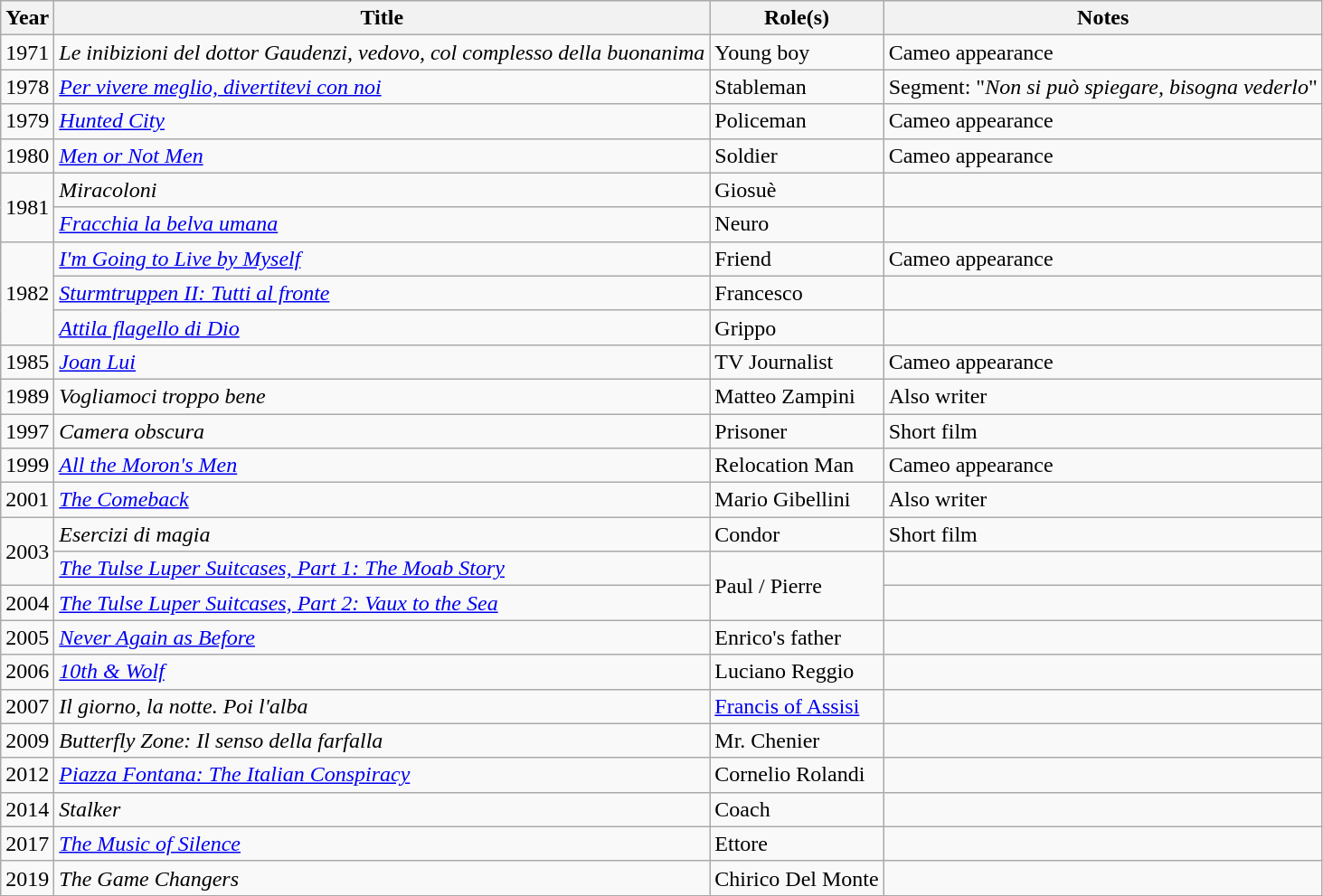<table class="wikitable plainrowheaders sortable">
<tr>
<th scope="col">Year</th>
<th scope="col">Title</th>
<th scope="col">Role(s)</th>
<th scope="col" class="unsortable">Notes</th>
</tr>
<tr>
<td>1971</td>
<td><em>Le inibizioni del dottor Gaudenzi, vedovo, col complesso della buonanima</em></td>
<td>Young boy</td>
<td>Cameo appearance</td>
</tr>
<tr>
<td>1978</td>
<td><em><a href='#'>Per vivere meglio, divertitevi con noi</a></em></td>
<td>Stableman</td>
<td>Segment: "<em>Non si può spiegare, bisogna vederlo</em>"</td>
</tr>
<tr>
<td>1979</td>
<td><em><a href='#'>Hunted City</a></em></td>
<td>Policeman</td>
<td>Cameo appearance</td>
</tr>
<tr>
<td>1980</td>
<td><em><a href='#'>Men or Not Men</a></em></td>
<td>Soldier</td>
<td>Cameo appearance</td>
</tr>
<tr>
<td rowspan="2">1981</td>
<td><em>Miracoloni</em></td>
<td>Giosuè</td>
<td></td>
</tr>
<tr>
<td><em><a href='#'>Fracchia la belva umana</a></em></td>
<td>Neuro</td>
<td></td>
</tr>
<tr>
<td rowspan="3">1982</td>
<td><em><a href='#'>I'm Going to Live by Myself</a></em></td>
<td>Friend</td>
<td>Cameo appearance</td>
</tr>
<tr>
<td><em><a href='#'>Sturmtruppen II: Tutti al fronte</a></em></td>
<td>Francesco</td>
<td></td>
</tr>
<tr>
<td><em><a href='#'>Attila flagello di Dio</a></em></td>
<td>Grippo</td>
<td></td>
</tr>
<tr>
<td>1985</td>
<td><em><a href='#'>Joan Lui</a></em></td>
<td>TV Journalist</td>
<td>Cameo appearance</td>
</tr>
<tr>
<td>1989</td>
<td><em>Vogliamoci troppo bene</em></td>
<td>Matteo Zampini</td>
<td>Also writer </td>
</tr>
<tr>
<td>1997</td>
<td><em>Camera obscura</em></td>
<td>Prisoner</td>
<td>Short film</td>
</tr>
<tr>
<td>1999</td>
<td><em><a href='#'>All the Moron's Men</a></em></td>
<td>Relocation Man</td>
<td>Cameo appearance</td>
</tr>
<tr>
<td>2001</td>
<td><em><a href='#'>The Comeback</a></em></td>
<td>Mario Gibellini</td>
<td>Also writer</td>
</tr>
<tr>
<td rowspan="2">2003</td>
<td><em>Esercizi di magia</em></td>
<td>Condor</td>
<td>Short film</td>
</tr>
<tr>
<td><em><a href='#'>The Tulse Luper Suitcases, Part 1: The Moab Story</a></em></td>
<td rowspan="2">Paul / Pierre</td>
<td></td>
</tr>
<tr>
<td>2004</td>
<td><em><a href='#'>The Tulse Luper Suitcases, Part 2: Vaux to the Sea</a></em></td>
<td></td>
</tr>
<tr>
<td>2005</td>
<td><em><a href='#'>Never Again as Before</a></em></td>
<td>Enrico's father</td>
<td></td>
</tr>
<tr>
<td>2006</td>
<td><em><a href='#'>10th & Wolf</a></em></td>
<td>Luciano Reggio</td>
<td></td>
</tr>
<tr>
<td>2007</td>
<td><em>Il giorno, la notte. Poi l'alba</em></td>
<td><a href='#'>Francis of Assisi</a></td>
<td></td>
</tr>
<tr>
<td>2009</td>
<td><em>Butterfly Zone: Il senso della farfalla</em></td>
<td>Mr. Chenier</td>
<td></td>
</tr>
<tr>
<td>2012</td>
<td><em><a href='#'>Piazza Fontana: The Italian Conspiracy</a></em></td>
<td>Cornelio Rolandi</td>
<td></td>
</tr>
<tr>
<td>2014</td>
<td><em>Stalker</em></td>
<td>Coach</td>
<td></td>
</tr>
<tr>
<td>2017</td>
<td><em><a href='#'>The Music of Silence</a></em></td>
<td>Ettore</td>
<td></td>
</tr>
<tr>
<td>2019</td>
<td><em>The Game Changers</em></td>
<td>Chirico Del Monte</td>
<td></td>
</tr>
</table>
